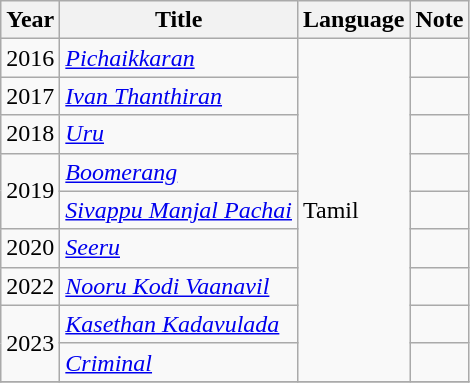<table class="wikitable">
<tr>
<th>Year</th>
<th>Title</th>
<th>Language</th>
<th>Note</th>
</tr>
<tr>
<td>2016</td>
<td><em><a href='#'>Pichaikkaran</a></em></td>
<td rowspan="9">Tamil</td>
<td></td>
</tr>
<tr>
<td>2017</td>
<td><em><a href='#'>Ivan Thanthiran</a></em></td>
<td></td>
</tr>
<tr>
<td>2018</td>
<td><em><a href='#'>Uru</a></em></td>
<td></td>
</tr>
<tr>
<td rowspan="2">2019</td>
<td><em><a href='#'>Boomerang</a></em></td>
<td></td>
</tr>
<tr>
<td><em><a href='#'>Sivappu Manjal Pachai</a></em></td>
<td></td>
</tr>
<tr>
<td>2020</td>
<td><em><a href='#'>Seeru</a></em></td>
<td></td>
</tr>
<tr>
<td>2022</td>
<td><em><a href='#'>Nooru Kodi Vaanavil</a></em></td>
<td></td>
</tr>
<tr>
<td rowspan="2">2023</td>
<td><em><a href='#'>Kasethan Kadavulada</a></em></td>
<td></td>
</tr>
<tr>
<td><em><a href='#'>Criminal</a></em></td>
<td></td>
</tr>
<tr>
</tr>
</table>
